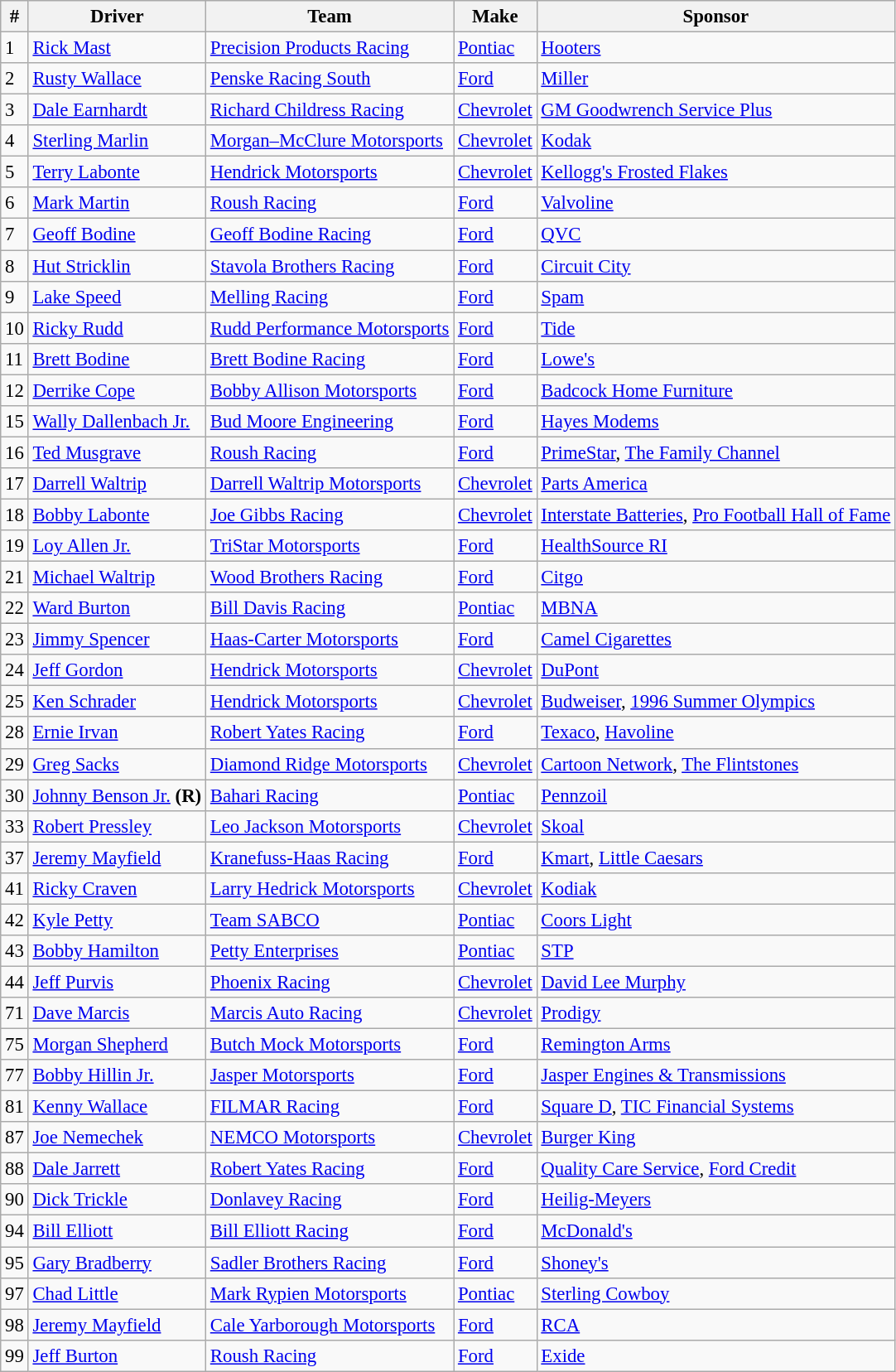<table class="wikitable" style="font-size:95%">
<tr>
<th>#</th>
<th>Driver</th>
<th>Team</th>
<th>Make</th>
<th>Sponsor</th>
</tr>
<tr>
<td>1</td>
<td><a href='#'>Rick Mast</a></td>
<td><a href='#'>Precision Products Racing</a></td>
<td><a href='#'>Pontiac</a></td>
<td><a href='#'>Hooters</a></td>
</tr>
<tr>
<td>2</td>
<td><a href='#'>Rusty Wallace</a></td>
<td><a href='#'>Penske Racing South</a></td>
<td><a href='#'>Ford</a></td>
<td><a href='#'>Miller</a></td>
</tr>
<tr>
<td>3</td>
<td><a href='#'>Dale Earnhardt</a></td>
<td><a href='#'>Richard Childress Racing</a></td>
<td><a href='#'>Chevrolet</a></td>
<td><a href='#'>GM Goodwrench Service Plus</a></td>
</tr>
<tr>
<td>4</td>
<td><a href='#'>Sterling Marlin</a></td>
<td><a href='#'>Morgan–McClure Motorsports</a></td>
<td><a href='#'>Chevrolet</a></td>
<td><a href='#'>Kodak</a></td>
</tr>
<tr>
<td>5</td>
<td><a href='#'>Terry Labonte</a></td>
<td><a href='#'>Hendrick Motorsports</a></td>
<td><a href='#'>Chevrolet</a></td>
<td><a href='#'>Kellogg's Frosted Flakes</a></td>
</tr>
<tr>
<td>6</td>
<td><a href='#'>Mark Martin</a></td>
<td><a href='#'>Roush Racing</a></td>
<td><a href='#'>Ford</a></td>
<td><a href='#'>Valvoline</a></td>
</tr>
<tr>
<td>7</td>
<td><a href='#'>Geoff Bodine</a></td>
<td><a href='#'>Geoff Bodine Racing</a></td>
<td><a href='#'>Ford</a></td>
<td><a href='#'>QVC</a></td>
</tr>
<tr>
<td>8</td>
<td><a href='#'>Hut Stricklin</a></td>
<td><a href='#'>Stavola Brothers Racing</a></td>
<td><a href='#'>Ford</a></td>
<td><a href='#'>Circuit City</a></td>
</tr>
<tr>
<td>9</td>
<td><a href='#'>Lake Speed</a></td>
<td><a href='#'>Melling Racing</a></td>
<td><a href='#'>Ford</a></td>
<td><a href='#'>Spam</a></td>
</tr>
<tr>
<td>10</td>
<td><a href='#'>Ricky Rudd</a></td>
<td><a href='#'>Rudd Performance Motorsports</a></td>
<td><a href='#'>Ford</a></td>
<td><a href='#'>Tide</a></td>
</tr>
<tr>
<td>11</td>
<td><a href='#'>Brett Bodine</a></td>
<td><a href='#'>Brett Bodine Racing</a></td>
<td><a href='#'>Ford</a></td>
<td><a href='#'>Lowe's</a></td>
</tr>
<tr>
<td>12</td>
<td><a href='#'>Derrike Cope</a></td>
<td><a href='#'>Bobby Allison Motorsports</a></td>
<td><a href='#'>Ford</a></td>
<td><a href='#'>Badcock Home Furniture</a></td>
</tr>
<tr>
<td>15</td>
<td><a href='#'>Wally Dallenbach Jr.</a></td>
<td><a href='#'>Bud Moore Engineering</a></td>
<td><a href='#'>Ford</a></td>
<td><a href='#'>Hayes Modems</a></td>
</tr>
<tr>
<td>16</td>
<td><a href='#'>Ted Musgrave</a></td>
<td><a href='#'>Roush Racing</a></td>
<td><a href='#'>Ford</a></td>
<td><a href='#'>PrimeStar</a>, <a href='#'>The Family Channel</a></td>
</tr>
<tr>
<td>17</td>
<td><a href='#'>Darrell Waltrip</a></td>
<td><a href='#'>Darrell Waltrip Motorsports</a></td>
<td><a href='#'>Chevrolet</a></td>
<td><a href='#'>Parts America</a></td>
</tr>
<tr>
<td>18</td>
<td><a href='#'>Bobby Labonte</a></td>
<td><a href='#'>Joe Gibbs Racing</a></td>
<td><a href='#'>Chevrolet</a></td>
<td><a href='#'>Interstate Batteries</a>, <a href='#'>Pro Football Hall of Fame</a></td>
</tr>
<tr>
<td>19</td>
<td><a href='#'>Loy Allen Jr.</a></td>
<td><a href='#'>TriStar Motorsports</a></td>
<td><a href='#'>Ford</a></td>
<td><a href='#'>HealthSource RI</a></td>
</tr>
<tr>
<td>21</td>
<td><a href='#'>Michael Waltrip</a></td>
<td><a href='#'>Wood Brothers Racing</a></td>
<td><a href='#'>Ford</a></td>
<td><a href='#'>Citgo</a></td>
</tr>
<tr>
<td>22</td>
<td><a href='#'>Ward Burton</a></td>
<td><a href='#'>Bill Davis Racing</a></td>
<td><a href='#'>Pontiac</a></td>
<td><a href='#'>MBNA</a></td>
</tr>
<tr>
<td>23</td>
<td><a href='#'>Jimmy Spencer</a></td>
<td><a href='#'>Haas-Carter Motorsports</a></td>
<td><a href='#'>Ford</a></td>
<td><a href='#'>Camel Cigarettes</a></td>
</tr>
<tr>
<td>24</td>
<td><a href='#'>Jeff Gordon</a></td>
<td><a href='#'>Hendrick Motorsports</a></td>
<td><a href='#'>Chevrolet</a></td>
<td><a href='#'>DuPont</a></td>
</tr>
<tr>
<td>25</td>
<td><a href='#'>Ken Schrader</a></td>
<td><a href='#'>Hendrick Motorsports</a></td>
<td><a href='#'>Chevrolet</a></td>
<td><a href='#'>Budweiser</a>, <a href='#'>1996 Summer Olympics</a></td>
</tr>
<tr>
<td>28</td>
<td><a href='#'>Ernie Irvan</a></td>
<td><a href='#'>Robert Yates Racing</a></td>
<td><a href='#'>Ford</a></td>
<td><a href='#'>Texaco</a>, <a href='#'>Havoline</a></td>
</tr>
<tr>
<td>29</td>
<td><a href='#'>Greg Sacks</a></td>
<td><a href='#'>Diamond Ridge Motorsports</a></td>
<td><a href='#'>Chevrolet</a></td>
<td><a href='#'>Cartoon Network</a>, <a href='#'>The Flintstones</a></td>
</tr>
<tr>
<td>30</td>
<td><a href='#'>Johnny Benson Jr.</a> <strong>(R)</strong></td>
<td><a href='#'>Bahari Racing</a></td>
<td><a href='#'>Pontiac</a></td>
<td><a href='#'>Pennzoil</a></td>
</tr>
<tr>
<td>33</td>
<td><a href='#'>Robert Pressley</a></td>
<td><a href='#'>Leo Jackson Motorsports</a></td>
<td><a href='#'>Chevrolet</a></td>
<td><a href='#'>Skoal</a></td>
</tr>
<tr>
<td>37</td>
<td><a href='#'>Jeremy Mayfield</a></td>
<td><a href='#'>Kranefuss-Haas Racing</a></td>
<td><a href='#'>Ford</a></td>
<td><a href='#'>Kmart</a>, <a href='#'>Little Caesars</a></td>
</tr>
<tr>
<td>41</td>
<td><a href='#'>Ricky Craven</a></td>
<td><a href='#'>Larry Hedrick Motorsports</a></td>
<td><a href='#'>Chevrolet</a></td>
<td><a href='#'>Kodiak</a></td>
</tr>
<tr>
<td>42</td>
<td><a href='#'>Kyle Petty</a></td>
<td><a href='#'>Team SABCO</a></td>
<td><a href='#'>Pontiac</a></td>
<td><a href='#'>Coors Light</a></td>
</tr>
<tr>
<td>43</td>
<td><a href='#'>Bobby Hamilton</a></td>
<td><a href='#'>Petty Enterprises</a></td>
<td><a href='#'>Pontiac</a></td>
<td><a href='#'>STP</a></td>
</tr>
<tr>
<td>44</td>
<td><a href='#'>Jeff Purvis</a></td>
<td><a href='#'>Phoenix Racing</a></td>
<td><a href='#'>Chevrolet</a></td>
<td><a href='#'>David Lee Murphy</a></td>
</tr>
<tr>
<td>71</td>
<td><a href='#'>Dave Marcis</a></td>
<td><a href='#'>Marcis Auto Racing</a></td>
<td><a href='#'>Chevrolet</a></td>
<td><a href='#'>Prodigy</a></td>
</tr>
<tr>
<td>75</td>
<td><a href='#'>Morgan Shepherd</a></td>
<td><a href='#'>Butch Mock Motorsports</a></td>
<td><a href='#'>Ford</a></td>
<td><a href='#'>Remington Arms</a></td>
</tr>
<tr>
<td>77</td>
<td><a href='#'>Bobby Hillin Jr.</a></td>
<td><a href='#'>Jasper Motorsports</a></td>
<td><a href='#'>Ford</a></td>
<td><a href='#'>Jasper Engines & Transmissions</a></td>
</tr>
<tr>
<td>81</td>
<td><a href='#'>Kenny Wallace</a></td>
<td><a href='#'>FILMAR Racing</a></td>
<td><a href='#'>Ford</a></td>
<td><a href='#'>Square D</a>, <a href='#'>TIC Financial Systems</a></td>
</tr>
<tr>
<td>87</td>
<td><a href='#'>Joe Nemechek</a></td>
<td><a href='#'>NEMCO Motorsports</a></td>
<td><a href='#'>Chevrolet</a></td>
<td><a href='#'>Burger King</a></td>
</tr>
<tr>
<td>88</td>
<td><a href='#'>Dale Jarrett</a></td>
<td><a href='#'>Robert Yates Racing</a></td>
<td><a href='#'>Ford</a></td>
<td><a href='#'>Quality Care Service</a>, <a href='#'>Ford Credit</a></td>
</tr>
<tr>
<td>90</td>
<td><a href='#'>Dick Trickle</a></td>
<td><a href='#'>Donlavey Racing</a></td>
<td><a href='#'>Ford</a></td>
<td><a href='#'>Heilig-Meyers</a></td>
</tr>
<tr>
<td>94</td>
<td><a href='#'>Bill Elliott</a></td>
<td><a href='#'>Bill Elliott Racing</a></td>
<td><a href='#'>Ford</a></td>
<td><a href='#'>McDonald's</a></td>
</tr>
<tr>
<td>95</td>
<td><a href='#'>Gary Bradberry</a></td>
<td><a href='#'>Sadler Brothers Racing</a></td>
<td><a href='#'>Ford</a></td>
<td><a href='#'>Shoney's</a></td>
</tr>
<tr>
<td>97</td>
<td><a href='#'>Chad Little</a></td>
<td><a href='#'>Mark Rypien Motorsports</a></td>
<td><a href='#'>Pontiac</a></td>
<td><a href='#'>Sterling Cowboy</a></td>
</tr>
<tr>
<td>98</td>
<td><a href='#'>Jeremy Mayfield</a></td>
<td><a href='#'>Cale Yarborough Motorsports</a></td>
<td><a href='#'>Ford</a></td>
<td><a href='#'>RCA</a></td>
</tr>
<tr>
<td>99</td>
<td><a href='#'>Jeff Burton</a></td>
<td><a href='#'>Roush Racing</a></td>
<td><a href='#'>Ford</a></td>
<td><a href='#'>Exide</a></td>
</tr>
</table>
